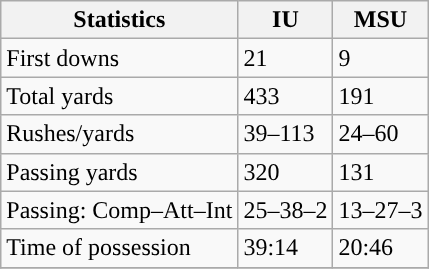<table class="wikitable" style="float: left;">
<tr>
<th>Statistics</th>
<th>IU</th>
<th>MSU</th>
</tr>
<tr>
<td>First downs</td>
<td>21</td>
<td>9</td>
</tr>
<tr>
<td>Total yards</td>
<td>433</td>
<td>191</td>
</tr>
<tr>
<td>Rushes/yards</td>
<td>39–113</td>
<td>24–60</td>
</tr>
<tr>
<td>Passing yards</td>
<td>320</td>
<td>131</td>
</tr>
<tr>
<td>Passing: Comp–Att–Int</td>
<td>25–38–2</td>
<td>13–27–3</td>
</tr>
<tr>
<td>Time of possession</td>
<td>39:14</td>
<td>20:46</td>
</tr>
<tr>
</tr>
</table>
